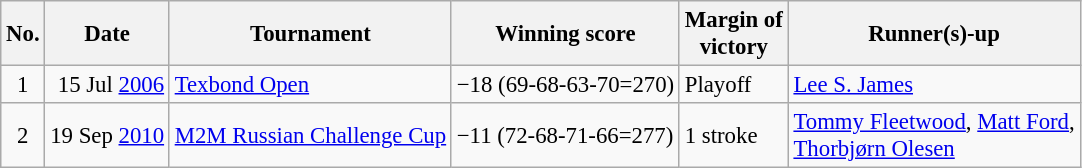<table class="wikitable" style="font-size:95%;">
<tr>
<th>No.</th>
<th>Date</th>
<th>Tournament</th>
<th>Winning score</th>
<th>Margin of<br>victory</th>
<th>Runner(s)-up</th>
</tr>
<tr>
<td align=center>1</td>
<td align=right>15 Jul <a href='#'>2006</a></td>
<td><a href='#'>Texbond Open</a></td>
<td>−18 (69-68-63-70=270)</td>
<td>Playoff</td>
<td> <a href='#'>Lee S. James</a></td>
</tr>
<tr>
<td align=center>2</td>
<td align=right>19 Sep <a href='#'>2010</a></td>
<td><a href='#'>M2M Russian Challenge Cup</a></td>
<td>−11 (72-68-71-66=277)</td>
<td>1 stroke</td>
<td> <a href='#'>Tommy Fleetwood</a>,  <a href='#'>Matt Ford</a>,<br> <a href='#'>Thorbjørn Olesen</a></td>
</tr>
</table>
